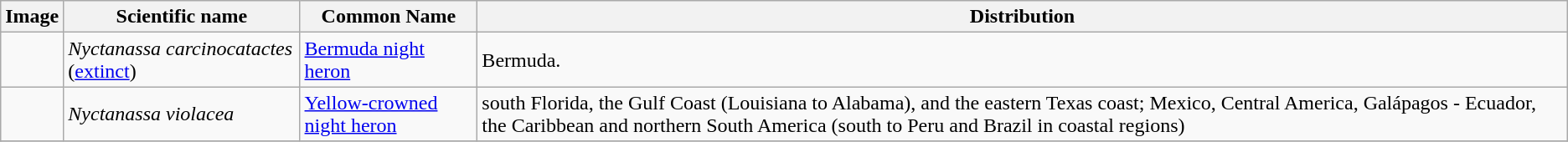<table class="wikitable">
<tr>
<th>Image</th>
<th>Scientific name</th>
<th>Common Name</th>
<th>Distribution</th>
</tr>
<tr>
<td></td>
<td><em>Nyctanassa carcinocatactes</em> (<a href='#'>extinct</a>)</td>
<td><a href='#'>Bermuda night heron</a></td>
<td>Bermuda.</td>
</tr>
<tr>
<td></td>
<td><em>Nyctanassa violacea</em></td>
<td><a href='#'>Yellow-crowned night heron</a></td>
<td>south Florida, the Gulf Coast (Louisiana to Alabama), and the eastern Texas coast; Mexico, Central America, Galápagos - Ecuador, the Caribbean and northern South America (south to Peru and Brazil in coastal regions)</td>
</tr>
<tr>
</tr>
</table>
